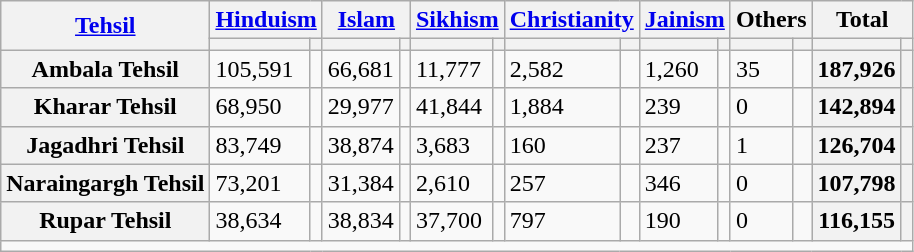<table class="wikitable sortable">
<tr>
<th rowspan="2"><a href='#'>Tehsil</a></th>
<th colspan="2"><a href='#'>Hinduism</a> </th>
<th colspan="2"><a href='#'>Islam</a> </th>
<th colspan="2"><a href='#'>Sikhism</a> </th>
<th colspan="2"><a href='#'>Christianity</a> </th>
<th colspan="2"><a href='#'>Jainism</a> </th>
<th colspan="2">Others</th>
<th colspan="2">Total</th>
</tr>
<tr>
<th><a href='#'></a></th>
<th></th>
<th></th>
<th></th>
<th></th>
<th></th>
<th></th>
<th></th>
<th></th>
<th></th>
<th></th>
<th></th>
<th></th>
<th></th>
</tr>
<tr>
<th>Ambala Tehsil</th>
<td>105,591</td>
<td></td>
<td>66,681</td>
<td></td>
<td>11,777</td>
<td></td>
<td>2,582</td>
<td></td>
<td>1,260</td>
<td></td>
<td>35</td>
<td></td>
<th>187,926</th>
<th></th>
</tr>
<tr>
<th>Kharar Tehsil</th>
<td>68,950</td>
<td></td>
<td>29,977</td>
<td></td>
<td>41,844</td>
<td></td>
<td>1,884</td>
<td></td>
<td>239</td>
<td></td>
<td>0</td>
<td></td>
<th>142,894</th>
<th></th>
</tr>
<tr>
<th>Jagadhri Tehsil</th>
<td>83,749</td>
<td></td>
<td>38,874</td>
<td></td>
<td>3,683</td>
<td></td>
<td>160</td>
<td></td>
<td>237</td>
<td></td>
<td>1</td>
<td></td>
<th>126,704</th>
<th></th>
</tr>
<tr>
<th>Naraingargh Tehsil</th>
<td>73,201</td>
<td></td>
<td>31,384</td>
<td></td>
<td>2,610</td>
<td></td>
<td>257</td>
<td></td>
<td>346</td>
<td></td>
<td>0</td>
<td></td>
<th>107,798</th>
<th></th>
</tr>
<tr>
<th>Rupar Tehsil</th>
<td>38,634</td>
<td></td>
<td>38,834</td>
<td></td>
<td>37,700</td>
<td></td>
<td>797</td>
<td></td>
<td>190</td>
<td></td>
<td>0</td>
<td></td>
<th>116,155</th>
<th></th>
</tr>
<tr class="sortbottom">
<td colspan="15"></td>
</tr>
</table>
